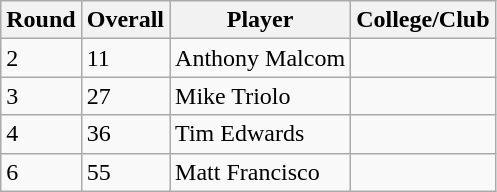<table class="wikitable">
<tr>
<th>Round</th>
<th>Overall</th>
<th>Player</th>
<th>College/Club</th>
</tr>
<tr>
<td>2</td>
<td>11</td>
<td>Anthony Malcom</td>
<td></td>
</tr>
<tr>
<td>3</td>
<td>27</td>
<td>Mike Triolo</td>
<td></td>
</tr>
<tr>
<td>4</td>
<td>36</td>
<td>Tim Edwards</td>
<td></td>
</tr>
<tr>
<td>6</td>
<td>55</td>
<td>Matt Francisco</td>
<td></td>
</tr>
</table>
